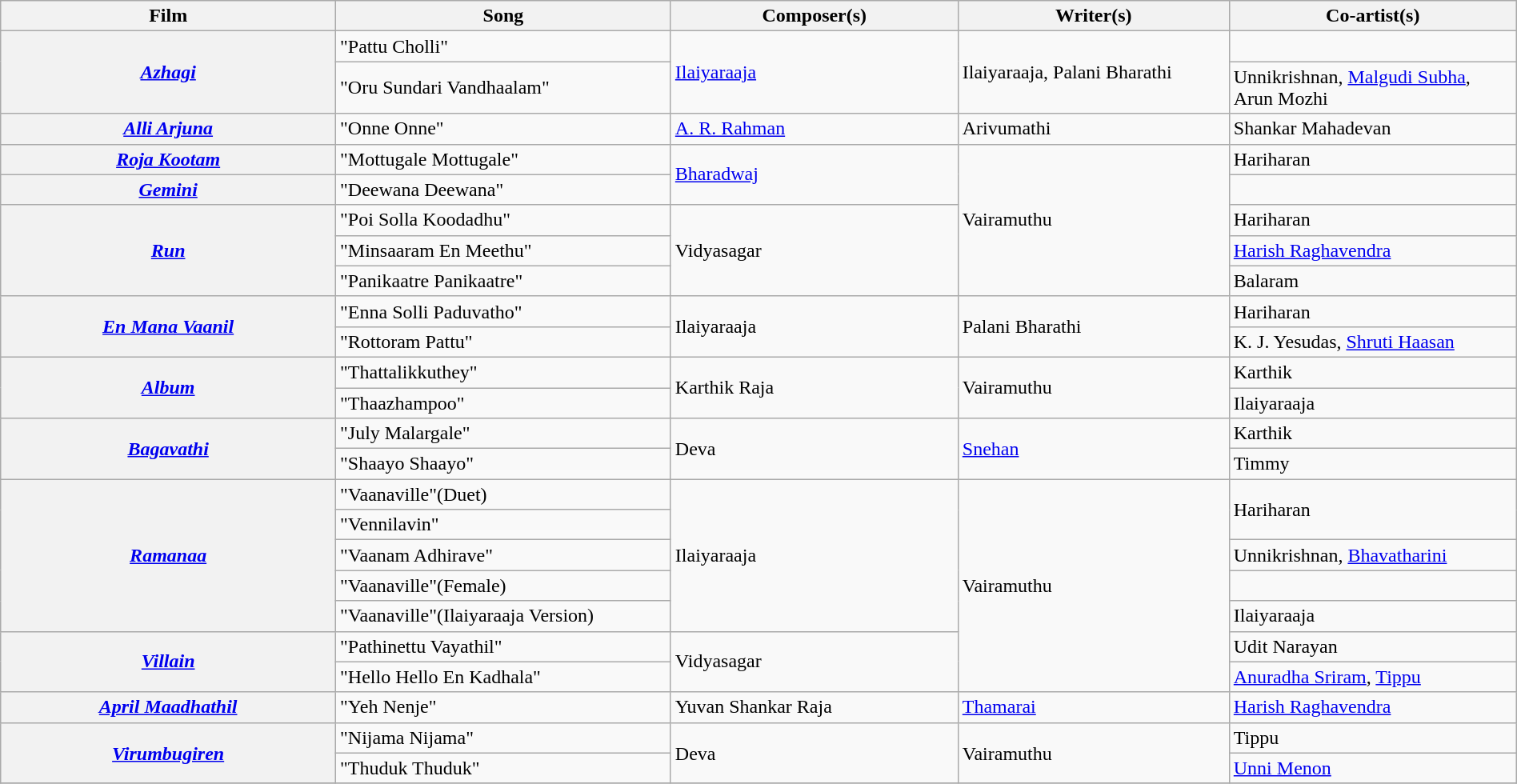<table class="wikitable plainrowheaders" width="100%" textcolor:#000;">
<tr>
<th scope="col" width=21%><strong>Film</strong></th>
<th scope="col" width=21%><strong>Song</strong></th>
<th scope="col" width=18%><strong>Composer(s)</strong></th>
<th scope="col" width=17%><strong>Writer(s)</strong></th>
<th scope="col" width=18%><strong>Co-artist(s)</strong></th>
</tr>
<tr>
<th scope="row" rowspan="2"><em><a href='#'><strong>Azhagi</strong></a></em></th>
<td>"Pattu Cholli"</td>
<td rowspan="2"><a href='#'>Ilaiyaraaja</a></td>
<td rowspan="2">Ilaiyaraaja, Palani Bharathi</td>
<td></td>
</tr>
<tr>
<td>"Oru Sundari Vandhaalam"</td>
<td>Unnikrishnan, <a href='#'>Malgudi Subha</a>, Arun Mozhi</td>
</tr>
<tr>
<th scope="row"><strong><em><a href='#'>Alli Arjuna</a></em></strong></th>
<td>"Onne Onne"</td>
<td><a href='#'>A. R. Rahman</a></td>
<td>Arivumathi</td>
<td>Shankar Mahadevan</td>
</tr>
<tr>
<th scope="row"><strong><em><a href='#'>Roja Kootam</a></em></strong></th>
<td>"Mottugale Mottugale"</td>
<td rowspan="2"><a href='#'>Bharadwaj</a></td>
<td rowspan="5">Vairamuthu</td>
<td>Hariharan</td>
</tr>
<tr>
<th scope="row"><em><a href='#'><strong>Gemini</strong></a></em></th>
<td>"Deewana Deewana"</td>
<td></td>
</tr>
<tr>
<th scope="row" rowspan="3"><em><a href='#'><strong>Run</strong></a></em></th>
<td>"Poi Solla Koodadhu"</td>
<td rowspan="3">Vidyasagar</td>
<td>Hariharan</td>
</tr>
<tr>
<td>"Minsaaram En Meethu"</td>
<td><a href='#'>Harish Raghavendra</a></td>
</tr>
<tr>
<td>"Panikaatre Panikaatre"</td>
<td>Balaram</td>
</tr>
<tr>
<th scope="row" rowspan="2"><strong><em><a href='#'>En Mana Vaanil</a></em></strong></th>
<td>"Enna Solli Paduvatho"</td>
<td rowspan="2">Ilaiyaraaja</td>
<td rowspan="2">Palani Bharathi</td>
<td>Hariharan</td>
</tr>
<tr>
<td>"Rottoram Pattu"</td>
<td>K. J. Yesudas, <a href='#'>Shruti Haasan</a></td>
</tr>
<tr>
<th scope="row" rowspan="2"><em><a href='#'><strong>Album</strong></a></em></th>
<td>"Thattalikkuthey"</td>
<td rowspan="2">Karthik Raja</td>
<td rowspan="2">Vairamuthu</td>
<td>Karthik</td>
</tr>
<tr>
<td>"Thaazhampoo"</td>
<td>Ilaiyaraaja</td>
</tr>
<tr>
<th scope="row" rowspan="2"><strong><em><a href='#'>Bagavathi</a></em></strong></th>
<td>"July Malargale"</td>
<td rowspan="2">Deva</td>
<td rowspan="2"><a href='#'>Snehan</a></td>
<td>Karthik</td>
</tr>
<tr>
<td>"Shaayo Shaayo"</td>
<td>Timmy</td>
</tr>
<tr>
<th rowspan="5" scope="row"><em><a href='#'><strong>Ramanaa</strong></a></em></th>
<td>"Vaanaville"(Duet)</td>
<td rowspan="5">Ilaiyaraaja</td>
<td rowspan="7">Vairamuthu</td>
<td rowspan="2">Hariharan</td>
</tr>
<tr>
<td>"Vennilavin"</td>
</tr>
<tr>
<td>"Vaanam Adhirave"</td>
<td>Unnikrishnan, <a href='#'>Bhavatharini</a></td>
</tr>
<tr>
<td>"Vaanaville"(Female)</td>
<td></td>
</tr>
<tr>
<td>"Vaanaville"(Ilaiyaraaja Version)</td>
<td>Ilaiyaraaja</td>
</tr>
<tr>
<th scope="row" rowspan="2"><em><a href='#'><strong>Villain</strong></a></em></th>
<td>"Pathinettu Vayathil"</td>
<td rowspan="2">Vidyasagar</td>
<td>Udit Narayan</td>
</tr>
<tr>
<td>"Hello Hello En Kadhala"</td>
<td><a href='#'>Anuradha Sriram</a>, <a href='#'>Tippu</a></td>
</tr>
<tr>
<th scope="row"><strong><em><a href='#'>April Maadhathil</a></em></strong></th>
<td>"Yeh Nenje"</td>
<td>Yuvan Shankar Raja</td>
<td><a href='#'>Thamarai</a></td>
<td><a href='#'>Harish Raghavendra</a></td>
</tr>
<tr>
<th scope="row" rowspan="2"><strong><em><a href='#'>Virumbugiren</a></em></strong></th>
<td>"Nijama Nijama"</td>
<td rowspan="2">Deva</td>
<td rowspan="2">Vairamuthu</td>
<td>Tippu</td>
</tr>
<tr>
<td>"Thuduk Thuduk"</td>
<td><a href='#'>Unni Menon</a></td>
</tr>
<tr>
</tr>
</table>
